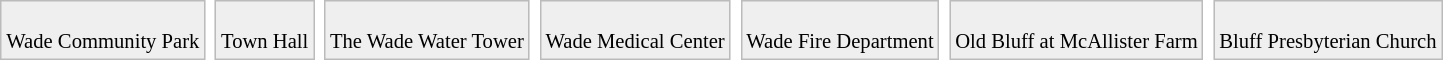<table style="text-align: center;">
<tr>
<td><br><table style="float: left; border: 1px solid #BBB; margin: .46em .2em 0 .2em; background: #efefef;">
<tr style="font-size: 86%;">
<td valign="top"><br> Wade Community Park</td>
</tr>
</table>
<table style="float: left; border: 1px solid #BBB; margin: .46em .2em 0 .2em; background: #efefef;">
<tr style="font-size: 86%; ">
<td valign="top"><br> Town Hall</td>
</tr>
</table>
<table style="float: left; border: 1px solid #BBB; margin: .46em .2em 0 .2em; background: #efefef;">
<tr style="font-size: 86%; ">
<td valign="top"><br> The Wade Water Tower</td>
</tr>
</table>
<table style="float: left; border: 1px solid #BBB; margin: .46em .2em 0 .2em; background: #efefef;">
<tr style="font-size: 86%; ">
<td valign="top"><br> Wade Medical Center</td>
</tr>
</table>
<table style="float: left; border: 1px solid #BBB; margin: .46em .2em 0 .2em; background: #efefef;">
<tr style="font-size: 86%; ">
<td valign="top"><br> Wade Fire Department</td>
</tr>
</table>
<table style="float: left; border: 1px solid #BBB; margin: .46em .2em 0 .2em; background: #efefef;">
<tr style="font-size: 86%; ">
<td valign="top"><br> Old Bluff at McAllister Farm</td>
</tr>
</table>
<table style="float: left; border: 1px solid #BBB; margin: .46em .2em 0 .2em; background: #efefef;">
<tr style="font-size: 86%;">
<td valign="top"><br> Bluff Presbyterian Church</td>
</tr>
</table>
</td>
</tr>
</table>
